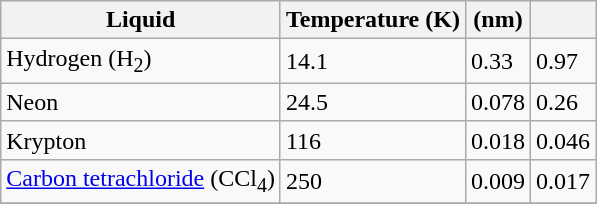<table class="wikitable floatright">
<tr>
<th>Liquid</th>
<th>Temperature (K)</th>
<th> (nm)</th>
<th></th>
</tr>
<tr>
<td>Hydrogen (H<sub>2</sub>)</td>
<td>14.1</td>
<td>0.33</td>
<td>0.97</td>
</tr>
<tr>
<td>Neon</td>
<td>24.5</td>
<td>0.078</td>
<td>0.26</td>
</tr>
<tr>
<td>Krypton</td>
<td>116</td>
<td>0.018</td>
<td>0.046</td>
</tr>
<tr>
<td><a href='#'>Carbon tetrachloride</a> (CCl<sub>4</sub>)</td>
<td>250</td>
<td>0.009</td>
<td>0.017</td>
</tr>
<tr>
</tr>
</table>
